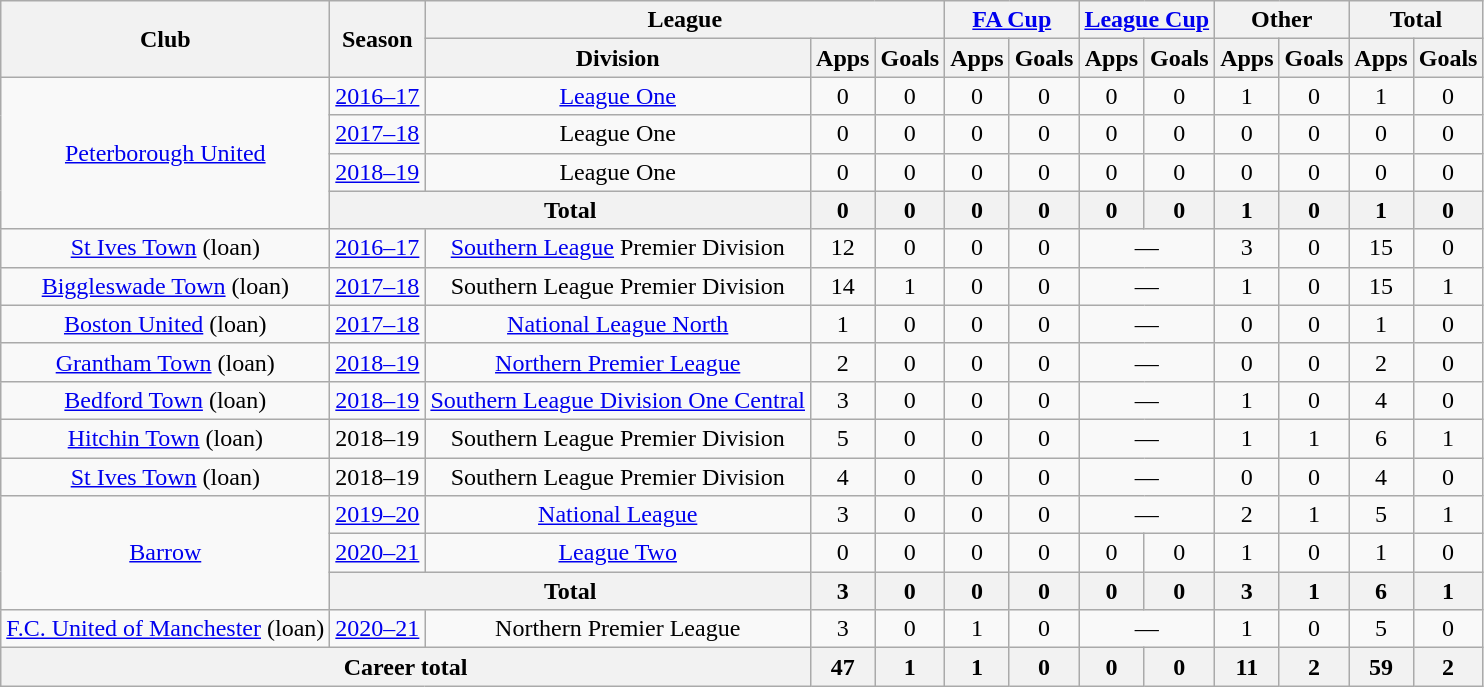<table class="wikitable" style="text-align:center">
<tr>
<th rowspan="2">Club</th>
<th rowspan="2">Season</th>
<th colspan="3">League</th>
<th colspan="2"><a href='#'>FA Cup</a></th>
<th colspan="2"><a href='#'>League Cup</a></th>
<th colspan="2">Other</th>
<th colspan="2">Total</th>
</tr>
<tr>
<th>Division</th>
<th>Apps</th>
<th>Goals</th>
<th>Apps</th>
<th>Goals</th>
<th>Apps</th>
<th>Goals</th>
<th>Apps</th>
<th>Goals</th>
<th>Apps</th>
<th>Goals</th>
</tr>
<tr>
<td rowspan="4"><a href='#'>Peterborough United</a></td>
<td><a href='#'>2016–17</a></td>
<td><a href='#'>League One</a></td>
<td>0</td>
<td>0</td>
<td>0</td>
<td>0</td>
<td>0</td>
<td>0</td>
<td>1</td>
<td>0</td>
<td>1</td>
<td>0</td>
</tr>
<tr>
<td><a href='#'>2017–18</a></td>
<td>League One</td>
<td>0</td>
<td>0</td>
<td>0</td>
<td>0</td>
<td>0</td>
<td>0</td>
<td>0</td>
<td>0</td>
<td>0</td>
<td>0</td>
</tr>
<tr>
<td><a href='#'>2018–19</a></td>
<td>League One</td>
<td>0</td>
<td>0</td>
<td>0</td>
<td>0</td>
<td>0</td>
<td>0</td>
<td>0</td>
<td>0</td>
<td>0</td>
<td>0</td>
</tr>
<tr>
<th colspan="2">Total</th>
<th>0</th>
<th>0</th>
<th>0</th>
<th>0</th>
<th>0</th>
<th>0</th>
<th>1</th>
<th>0</th>
<th>1</th>
<th>0</th>
</tr>
<tr>
<td><a href='#'>St Ives Town</a> (loan)</td>
<td><a href='#'>2016–17</a></td>
<td><a href='#'>Southern League</a> Premier Division</td>
<td>12</td>
<td>0</td>
<td>0</td>
<td>0</td>
<td colspan="2">—</td>
<td>3</td>
<td>0</td>
<td>15</td>
<td>0</td>
</tr>
<tr>
<td><a href='#'>Biggleswade Town</a> (loan)</td>
<td><a href='#'>2017–18</a></td>
<td>Southern League Premier Division</td>
<td>14</td>
<td>1</td>
<td>0</td>
<td>0</td>
<td colspan="2">—</td>
<td>1</td>
<td>0</td>
<td>15</td>
<td>1</td>
</tr>
<tr>
<td><a href='#'>Boston United</a> (loan)</td>
<td><a href='#'>2017–18</a></td>
<td><a href='#'>National League North</a></td>
<td>1</td>
<td>0</td>
<td>0</td>
<td>0</td>
<td colspan="2">—</td>
<td>0</td>
<td>0</td>
<td>1</td>
<td>0</td>
</tr>
<tr>
<td><a href='#'>Grantham Town</a> (loan)</td>
<td><a href='#'>2018–19</a></td>
<td><a href='#'>Northern Premier League</a></td>
<td>2</td>
<td>0</td>
<td>0</td>
<td>0</td>
<td colspan="2">—</td>
<td>0</td>
<td>0</td>
<td>2</td>
<td>0</td>
</tr>
<tr>
<td><a href='#'>Bedford Town</a> (loan)</td>
<td><a href='#'>2018–19</a></td>
<td><a href='#'>Southern League Division One Central</a></td>
<td>3</td>
<td>0</td>
<td>0</td>
<td>0</td>
<td colspan="2">—</td>
<td>1</td>
<td>0</td>
<td>4</td>
<td>0</td>
</tr>
<tr>
<td><a href='#'>Hitchin Town</a> (loan)</td>
<td>2018–19</td>
<td>Southern League Premier Division</td>
<td>5</td>
<td>0</td>
<td>0</td>
<td>0</td>
<td colspan="2">—</td>
<td>1</td>
<td>1</td>
<td>6</td>
<td>1</td>
</tr>
<tr>
<td><a href='#'>St Ives Town</a> (loan)</td>
<td>2018–19</td>
<td>Southern League Premier Division</td>
<td>4</td>
<td>0</td>
<td>0</td>
<td>0</td>
<td colspan="2">—</td>
<td>0</td>
<td>0</td>
<td>4</td>
<td>0</td>
</tr>
<tr>
<td rowspan="3"><a href='#'>Barrow</a></td>
<td><a href='#'>2019–20</a></td>
<td><a href='#'>National League</a></td>
<td>3</td>
<td>0</td>
<td>0</td>
<td>0</td>
<td colspan="2">—</td>
<td>2</td>
<td>1</td>
<td>5</td>
<td>1</td>
</tr>
<tr>
<td><a href='#'>2020–21</a></td>
<td><a href='#'>League Two</a></td>
<td>0</td>
<td>0</td>
<td>0</td>
<td>0</td>
<td>0</td>
<td>0</td>
<td>1</td>
<td>0</td>
<td>1</td>
<td>0</td>
</tr>
<tr>
<th colspan="2">Total</th>
<th>3</th>
<th>0</th>
<th>0</th>
<th>0</th>
<th>0</th>
<th>0</th>
<th>3</th>
<th>1</th>
<th>6</th>
<th>1</th>
</tr>
<tr>
<td><a href='#'>F.C. United of Manchester</a> (loan)</td>
<td><a href='#'>2020–21</a></td>
<td>Northern Premier League</td>
<td>3</td>
<td>0</td>
<td>1</td>
<td>0</td>
<td colspan="2">—</td>
<td>1</td>
<td>0</td>
<td>5</td>
<td>0</td>
</tr>
<tr>
<th colspan="3">Career total</th>
<th>47</th>
<th>1</th>
<th>1</th>
<th>0</th>
<th>0</th>
<th>0</th>
<th>11</th>
<th>2</th>
<th>59</th>
<th>2</th>
</tr>
</table>
